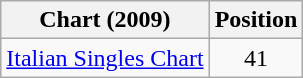<table class="wikitable sortable">
<tr>
<th>Chart (2009)</th>
<th>Position</th>
</tr>
<tr>
<td><a href='#'>Italian Singles Chart</a></td>
<td style="text-align:center;">41</td>
</tr>
</table>
